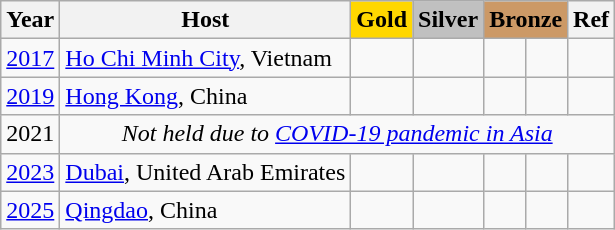<table class="wikitable" style="text-align:left;">
<tr>
<th>Year</th>
<th>Host</th>
<th style="background-color: gold">Gold</th>
<th style="background-color: silver">Silver</th>
<th style="background-color: #cc9966" colspan="2">Bronze</th>
<th>Ref</th>
</tr>
<tr>
<td><a href='#'>2017</a></td>
<td><a href='#'>Ho Chi Minh City</a>, Vietnam</td>
<td></td>
<td></td>
<td></td>
<td></td>
<td></td>
</tr>
<tr>
<td><a href='#'>2019</a></td>
<td><a href='#'>Hong Kong</a>, China</td>
<td></td>
<td></td>
<td></td>
<td></td>
<td></td>
</tr>
<tr>
<td>2021</td>
<td style="text-align:center;" colspan=6><em>Not held due to <a href='#'>COVID-19 pandemic in Asia</a></em></td>
</tr>
<tr>
<td><a href='#'>2023</a></td>
<td><a href='#'>Dubai</a>, United Arab Emirates</td>
<td></td>
<td></td>
<td></td>
<td></td>
<td></td>
</tr>
<tr>
<td><a href='#'>2025</a></td>
<td><a href='#'>Qingdao</a>, China</td>
<td></td>
<td></td>
<td></td>
<td></td>
<td></td>
</tr>
</table>
